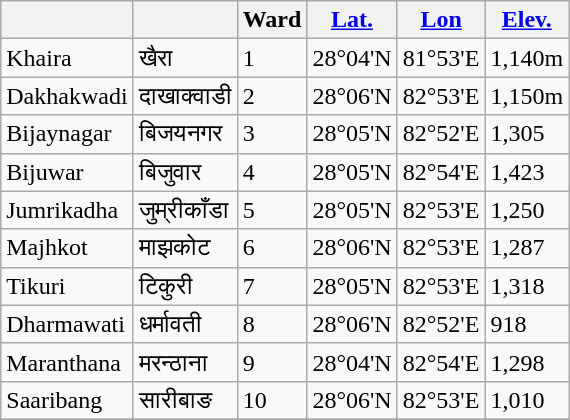<table class="wikitable">
<tr>
<th></th>
<th></th>
<th>Ward</th>
<th><a href='#'>Lat.</a></th>
<th><a href='#'>Lon</a></th>
<th><a href='#'>Elev.</a></th>
</tr>
<tr>
<td>Khaira</td>
<td>खैरा</td>
<td>1</td>
<td>28°04'N</td>
<td>81°53'E</td>
<td>1,140m</td>
</tr>
<tr>
<td>Dakhakwadi</td>
<td>दाखाक्वाडी</td>
<td>2</td>
<td>28°06'N</td>
<td>82°53'E</td>
<td>1,150m</td>
</tr>
<tr>
<td>Bijaynagar</td>
<td>बिजयनगर</td>
<td>3</td>
<td>28°05'N</td>
<td>82°52'E</td>
<td>1,305</td>
</tr>
<tr>
<td>Bijuwar</td>
<td>बिजुवार</td>
<td>4</td>
<td>28°05'N</td>
<td>82°54'E</td>
<td>1,423</td>
</tr>
<tr>
<td>Jumrikadha</td>
<td>जुम्रीकाँडा</td>
<td>5</td>
<td>28°05'N</td>
<td>82°53'E</td>
<td>1,250</td>
</tr>
<tr>
<td>Majhkot</td>
<td>माझकोट</td>
<td>6</td>
<td>28°06'N</td>
<td>82°53'E</td>
<td>1,287</td>
</tr>
<tr>
<td>Tikuri</td>
<td>टिकुरी</td>
<td>7</td>
<td>28°05'N</td>
<td>82°53'E</td>
<td>1,318</td>
</tr>
<tr>
<td>Dharmawati</td>
<td>धर्मावती</td>
<td>8</td>
<td>28°06'N</td>
<td>82°52'E</td>
<td> 918</td>
</tr>
<tr>
<td>Maranthana</td>
<td>मरन्ठाना</td>
<td>9</td>
<td>28°04'N</td>
<td>82°54'E</td>
<td>1,298</td>
</tr>
<tr>
<td>Saaribang</td>
<td>सारीबाङ</td>
<td>10</td>
<td>28°06'N</td>
<td>82°53'E</td>
<td>1,010</td>
</tr>
<tr>
</tr>
</table>
